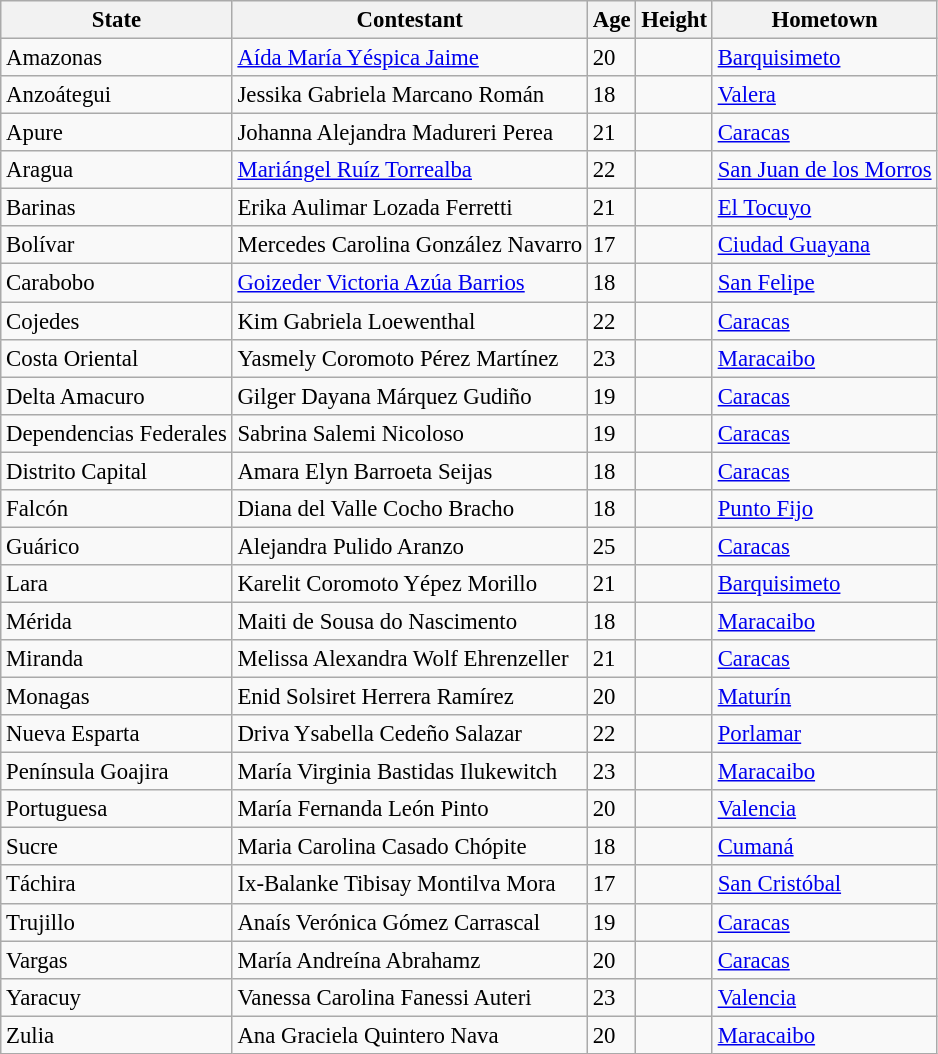<table class="wikitable sortable" style="font-size: 95%;">
<tr>
<th>State</th>
<th>Contestant</th>
<th>Age</th>
<th>Height</th>
<th>Hometown</th>
</tr>
<tr>
<td>Amazonas</td>
<td><a href='#'>Aída María Yéspica Jaime</a></td>
<td>20</td>
<td></td>
<td><a href='#'>Barquisimeto</a></td>
</tr>
<tr>
<td>Anzoátegui</td>
<td>Jessika Gabriela Marcano Román</td>
<td>18</td>
<td></td>
<td><a href='#'>Valera</a></td>
</tr>
<tr>
<td>Apure</td>
<td>Johanna Alejandra Madureri Perea</td>
<td>21</td>
<td></td>
<td><a href='#'>Caracas</a></td>
</tr>
<tr>
<td>Aragua</td>
<td><a href='#'>Mariángel Ruíz Torrealba</a></td>
<td>22</td>
<td></td>
<td><a href='#'>San Juan de los Morros</a></td>
</tr>
<tr>
<td>Barinas</td>
<td>Erika Aulimar Lozada Ferretti</td>
<td>21</td>
<td></td>
<td><a href='#'>El Tocuyo</a></td>
</tr>
<tr>
<td>Bolívar</td>
<td>Mercedes Carolina González Navarro</td>
<td>17</td>
<td></td>
<td><a href='#'>Ciudad Guayana</a></td>
</tr>
<tr>
<td>Carabobo</td>
<td><a href='#'>Goizeder Victoria Azúa Barrios</a></td>
<td>18</td>
<td></td>
<td><a href='#'>San Felipe</a></td>
</tr>
<tr>
<td>Cojedes</td>
<td>Kim Gabriela Loewenthal</td>
<td>22</td>
<td></td>
<td><a href='#'>Caracas</a></td>
</tr>
<tr>
<td>Costa Oriental</td>
<td>Yasmely Coromoto Pérez Martínez</td>
<td>23</td>
<td></td>
<td><a href='#'>Maracaibo</a></td>
</tr>
<tr>
<td>Delta Amacuro</td>
<td>Gilger Dayana Márquez Gudiño</td>
<td>19</td>
<td></td>
<td><a href='#'>Caracas</a></td>
</tr>
<tr>
<td>Dependencias Federales</td>
<td>Sabrina Salemi Nicoloso</td>
<td>19</td>
<td></td>
<td><a href='#'>Caracas</a></td>
</tr>
<tr>
<td>Distrito Capital</td>
<td>Amara Elyn Barroeta Seijas</td>
<td>18</td>
<td></td>
<td><a href='#'>Caracas</a></td>
</tr>
<tr>
<td>Falcón</td>
<td>Diana del Valle Cocho Bracho</td>
<td>18</td>
<td></td>
<td><a href='#'>Punto Fijo</a></td>
</tr>
<tr>
<td>Guárico</td>
<td>Alejandra Pulido Aranzo</td>
<td>25</td>
<td></td>
<td><a href='#'>Caracas</a></td>
</tr>
<tr>
<td>Lara</td>
<td>Karelit Coromoto Yépez Morillo</td>
<td>21</td>
<td></td>
<td><a href='#'>Barquisimeto</a></td>
</tr>
<tr>
<td>Mérida</td>
<td>Maiti de Sousa do Nascimento</td>
<td>18</td>
<td></td>
<td><a href='#'>Maracaibo</a></td>
</tr>
<tr>
<td>Miranda</td>
<td>Melissa Alexandra Wolf Ehrenzeller</td>
<td>21</td>
<td></td>
<td><a href='#'>Caracas</a></td>
</tr>
<tr>
<td>Monagas</td>
<td>Enid Solsiret Herrera Ramírez</td>
<td>20</td>
<td></td>
<td><a href='#'>Maturín</a></td>
</tr>
<tr>
<td>Nueva Esparta</td>
<td>Driva Ysabella Cedeño Salazar</td>
<td>22</td>
<td></td>
<td><a href='#'>Porlamar</a></td>
</tr>
<tr>
<td>Península Goajira</td>
<td>María Virginia Bastidas Ilukewitch</td>
<td>23</td>
<td></td>
<td><a href='#'>Maracaibo</a></td>
</tr>
<tr>
<td>Portuguesa</td>
<td>María Fernanda León Pinto</td>
<td>20</td>
<td></td>
<td><a href='#'>Valencia</a></td>
</tr>
<tr>
<td>Sucre</td>
<td>Maria Carolina Casado Chópite</td>
<td>18</td>
<td></td>
<td><a href='#'>Cumaná</a></td>
</tr>
<tr>
<td>Táchira</td>
<td>Ix-Balanke Tibisay Montilva Mora</td>
<td>17</td>
<td></td>
<td><a href='#'>San Cristóbal</a></td>
</tr>
<tr>
<td>Trujillo</td>
<td>Anaís Verónica Gómez Carrascal</td>
<td>19</td>
<td></td>
<td><a href='#'>Caracas</a></td>
</tr>
<tr>
<td>Vargas</td>
<td>María Andreína Abrahamz</td>
<td>20</td>
<td></td>
<td><a href='#'>Caracas</a></td>
</tr>
<tr>
<td>Yaracuy</td>
<td>Vanessa Carolina Fanessi Auteri</td>
<td>23</td>
<td></td>
<td><a href='#'>Valencia</a></td>
</tr>
<tr>
<td>Zulia</td>
<td>Ana Graciela Quintero Nava</td>
<td>20</td>
<td></td>
<td><a href='#'>Maracaibo</a></td>
</tr>
</table>
